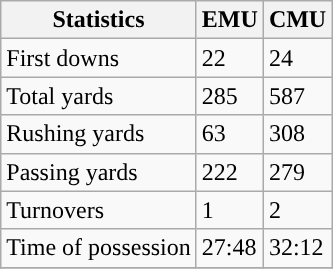<table class="wikitable">
<tr>
<th>Statistics</th>
<th>EMU</th>
<th>CMU</th>
</tr>
<tr>
<td>First downs</td>
<td>22</td>
<td>24</td>
</tr>
<tr>
<td>Total yards</td>
<td>285</td>
<td>587</td>
</tr>
<tr>
<td>Rushing yards</td>
<td>63</td>
<td>308</td>
</tr>
<tr>
<td>Passing yards</td>
<td>222</td>
<td>279</td>
</tr>
<tr>
<td>Turnovers</td>
<td>1</td>
<td>2</td>
</tr>
<tr>
<td>Time of possession</td>
<td>27:48</td>
<td>32:12</td>
</tr>
<tr>
</tr>
</table>
